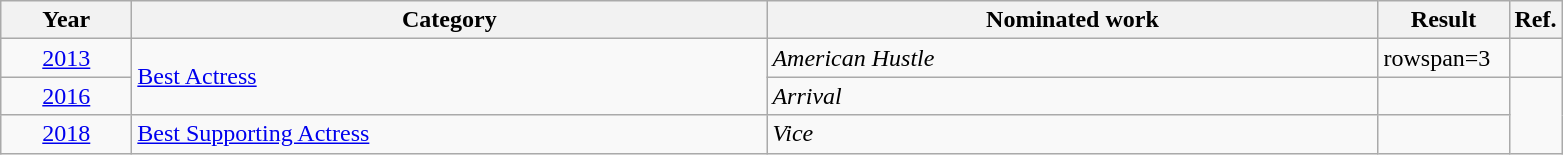<table class=wikitable>
<tr>
<th scope="col" style="width:5em;">Year</th>
<th scope="col" style="width:26em;">Category</th>
<th scope="col" style="width:25em;">Nominated work</th>
<th scope="col" style="width:5em;">Result</th>
<th>Ref.</th>
</tr>
<tr>
<td style="text-align:center;"><a href='#'>2013</a></td>
<td rowspan=2><a href='#'>Best Actress</a></td>
<td><em>American Hustle</em></td>
<td>rowspan=3 </td>
<td style="text-align:center;"></td>
</tr>
<tr>
<td style="text-align:center;"><a href='#'>2016</a></td>
<td><em>Arrival</em></td>
<td style="text-align:center;"></td>
</tr>
<tr>
<td style="text-align:center;"><a href='#'>2018</a></td>
<td><a href='#'>Best Supporting Actress</a></td>
<td><em>Vice</em></td>
<td style="text-align:center;"></td>
</tr>
</table>
